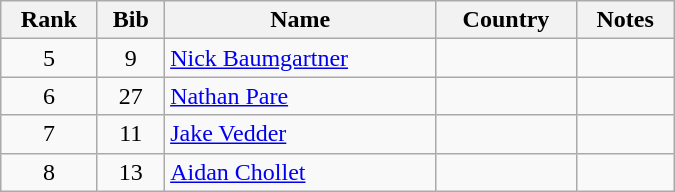<table class="wikitable" style="text-align:center; width:450px">
<tr>
<th>Rank</th>
<th>Bib</th>
<th>Name</th>
<th>Country</th>
<th>Notes</th>
</tr>
<tr>
<td>5</td>
<td>9</td>
<td align=left><a href='#'>Nick Baumgartner</a></td>
<td align=left></td>
<td></td>
</tr>
<tr>
<td>6</td>
<td>27</td>
<td align=left><a href='#'>Nathan Pare</a></td>
<td align=left></td>
<td></td>
</tr>
<tr>
<td>7</td>
<td>11</td>
<td align=left><a href='#'>Jake Vedder</a></td>
<td align=left></td>
<td></td>
</tr>
<tr>
<td>8</td>
<td>13</td>
<td align=left><a href='#'>Aidan Chollet</a></td>
<td align=left></td>
<td></td>
</tr>
</table>
